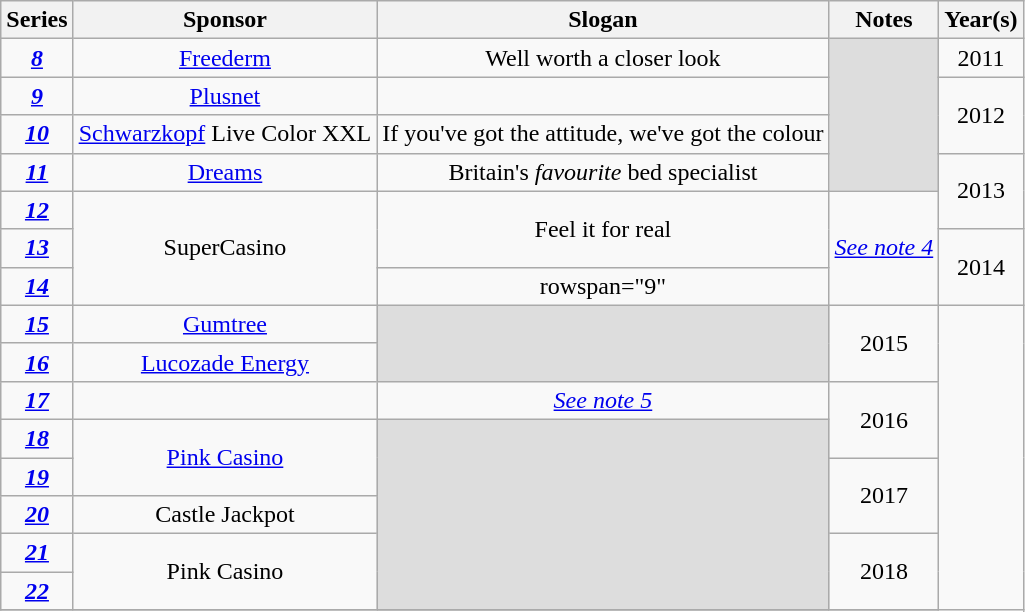<table class="wikitable" style="text-align:center">
<tr>
<th>Series</th>
<th>Sponsor</th>
<th>Slogan</th>
<th>Notes</th>
<th>Year(s)</th>
</tr>
<tr>
<td><strong><em><a href='#'>8</a></em></strong></td>
<td><a href='#'>Freederm</a></td>
<td>Well worth a closer look</td>
<td rowspan="4" style="background:#ddd;"></td>
<td>2011</td>
</tr>
<tr>
<td><strong><em><a href='#'>9</a></em></strong></td>
<td><a href='#'>Plusnet</a></td>
<td></td>
<td rowspan="2">2012</td>
</tr>
<tr>
<td><strong><em><a href='#'>10</a></em></strong></td>
<td><a href='#'>Schwarzkopf</a> Live Color XXL</td>
<td>If you've got the attitude, we've got the colour</td>
</tr>
<tr>
<td><strong><em><a href='#'>11</a></em></strong></td>
<td><a href='#'>Dreams</a></td>
<td>Britain's <em>favourite</em> bed specialist</td>
<td rowspan="2">2013</td>
</tr>
<tr>
<td><strong><em><a href='#'>12</a></em></strong></td>
<td rowspan=3>SuperCasino</td>
<td rowspan="2">Feel it for real</td>
<td rowspan="3"><em><a href='#'>See note 4</a></em></td>
</tr>
<tr>
<td><strong><em><a href='#'>13</a></em></strong></td>
<td rowspan="2">2014</td>
</tr>
<tr>
<td><strong><em><a href='#'>14</a></em></strong></td>
<td>rowspan="9" </td>
</tr>
<tr>
<td><strong><em><a href='#'>15</a></em></strong></td>
<td><a href='#'>Gumtree</a></td>
<td rowspan="2" style="background:#ddd;"></td>
<td rowspan="2">2015</td>
</tr>
<tr>
<td><strong><em><a href='#'>16</a></em></strong></td>
<td><a href='#'>Lucozade Energy</a></td>
</tr>
<tr>
<td><strong><em><a href='#'>17</a></em></strong></td>
<td></td>
<td><em><a href='#'>See note 5</a></em></td>
<td rowspan="2">2016</td>
</tr>
<tr>
<td><strong><em><a href='#'>18</a></em></strong></td>
<td rowspan=2><a href='#'>Pink Casino</a></td>
<td rowspan="5" style="background:#ddd;"></td>
</tr>
<tr>
<td><strong><em><a href='#'>19</a></em></strong></td>
<td rowspan="2">2017</td>
</tr>
<tr>
<td><strong><em><a href='#'>20</a></em></strong></td>
<td>Castle Jackpot</td>
</tr>
<tr>
<td><strong><em><a href='#'>21</a></em></strong></td>
<td rowspan=2>Pink Casino</td>
<td rowspan="2">2018</td>
</tr>
<tr>
<td><strong><em><a href='#'>22</a></em></strong></td>
</tr>
<tr>
</tr>
</table>
